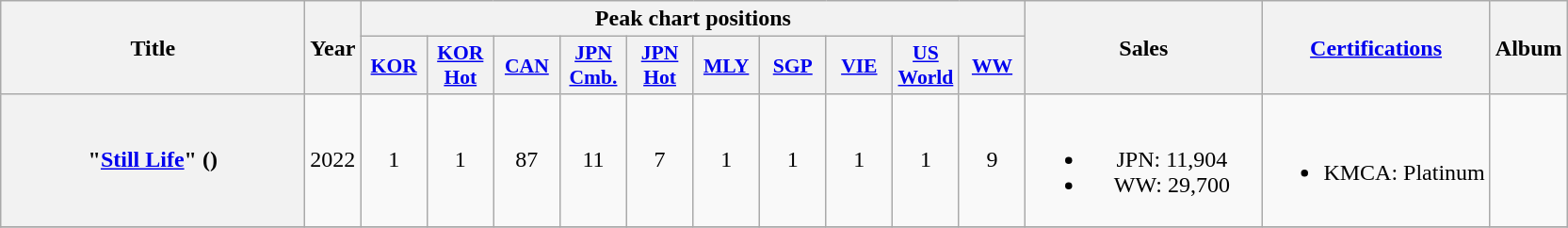<table class="wikitable plainrowheaders" style="text-align:center;">
<tr>
<th rowspan="2" scope="col" style="width:13em;">Title</th>
<th rowspan="2" scope="col">Year</th>
<th colspan="10" scope="col">Peak chart positions</th>
<th rowspan="2" scope="col" style="width:10em;">Sales</th>
<th rowspan="2" scope="col"><a href='#'>Certifications</a></th>
<th rowspan="2" scope="col">Album</th>
</tr>
<tr>
<th scope="col" style="width:2.8em;font-size:90%;"><a href='#'>KOR</a><br></th>
<th scope="col" style="width:2.8em;font-size:90%;"><a href='#'>KOR Hot</a><br></th>
<th scope="col" style="width:2.8em;font-size:90%;"><a href='#'>CAN</a><br></th>
<th scope="col" style="width:2.8em;font-size:90%;"><a href='#'>JPN<br>Cmb.</a><br></th>
<th scope="col" style="width:2.8em;font-size:90%;"><a href='#'>JPN<br>Hot</a><br></th>
<th scope="col" style="width:2.8em;font-size:90%;"><a href='#'>MLY</a><br></th>
<th scope="col" style="width:2.8em;font-size:90%;"><a href='#'>SGP</a><br></th>
<th scope="col" style="width:2.8em;font-size:90%;"><a href='#'>VIE</a><br></th>
<th scope="col" style="width:2.8em;font-size:90%;"><a href='#'>US<br>World</a><br></th>
<th scope="col" style="width:2.8em;font-size:90%;"><a href='#'>WW</a><br></th>
</tr>
<tr>
<th scope="row">"<a href='#'>Still Life</a>" ()</th>
<td>2022</td>
<td>1</td>
<td>1</td>
<td>87</td>
<td>11</td>
<td>7</td>
<td>1</td>
<td>1</td>
<td>1</td>
<td>1</td>
<td>9</td>
<td><br><ul><li>JPN: 11,904</li><li>WW: 29,700</li></ul></td>
<td><br><ul><li>KMCA: Platinum </li></ul></td>
<td></td>
</tr>
<tr>
</tr>
</table>
